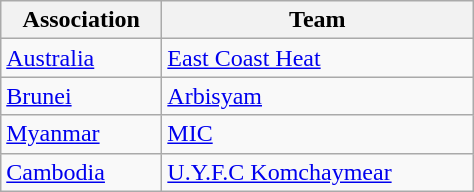<table class="wikitable">
<tr>
<th width=100>Association</th>
<th width=200>Team</th>
</tr>
<tr>
<td> <a href='#'>Australia</a></td>
<td><a href='#'>East Coast Heat</a></td>
</tr>
<tr>
<td> <a href='#'>Brunei</a></td>
<td><a href='#'>Arbisyam</a></td>
</tr>
<tr>
<td> <a href='#'>Myanmar</a></td>
<td><a href='#'>MIC</a></td>
</tr>
<tr>
<td> <a href='#'>Cambodia</a></td>
<td><a href='#'>U.Y.F.C Komchaymear</a></td>
</tr>
</table>
